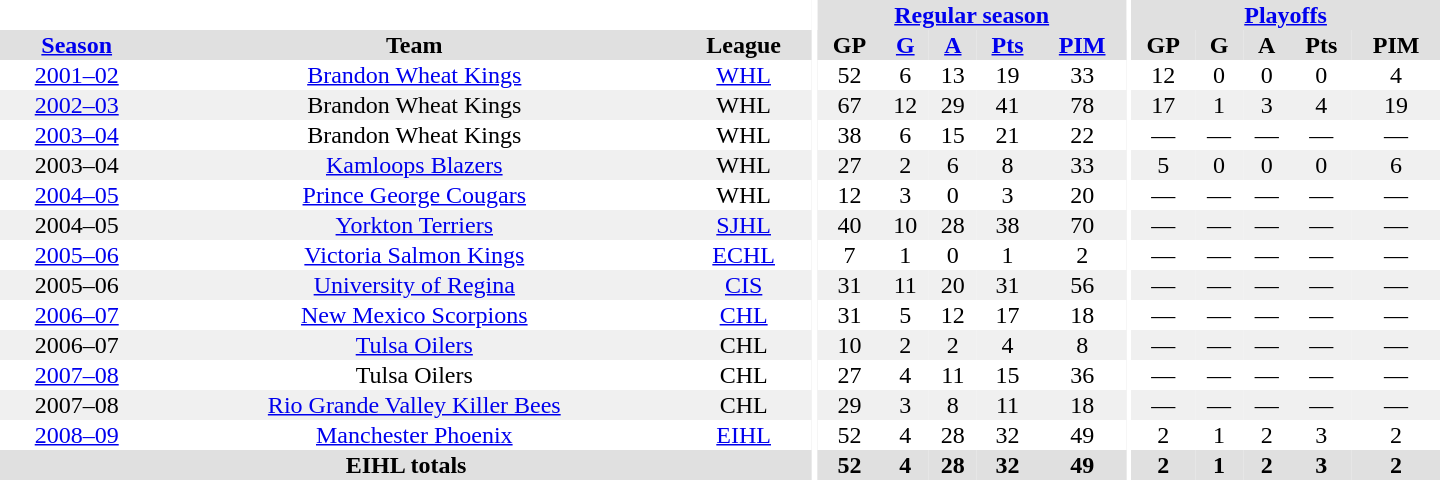<table border="0" cellpadding="1" cellspacing="0" style="text-align:center; width:60em">
<tr bgcolor="#e0e0e0">
<th colspan="3" bgcolor="#ffffff"></th>
<th rowspan="99" bgcolor="#ffffff"></th>
<th colspan="5"><a href='#'>Regular season</a></th>
<th rowspan="99" bgcolor="#ffffff"></th>
<th colspan="5"><a href='#'>Playoffs</a></th>
</tr>
<tr bgcolor="#e0e0e0">
<th><a href='#'>Season</a></th>
<th>Team</th>
<th>League</th>
<th>GP</th>
<th><a href='#'>G</a></th>
<th><a href='#'>A</a></th>
<th><a href='#'>Pts</a></th>
<th><a href='#'>PIM</a></th>
<th>GP</th>
<th>G</th>
<th>A</th>
<th>Pts</th>
<th>PIM</th>
</tr>
<tr ALIGN="center">
<td><a href='#'>2001–02</a></td>
<td><a href='#'>Brandon Wheat Kings</a></td>
<td><a href='#'>WHL</a></td>
<td>52</td>
<td>6</td>
<td>13</td>
<td>19</td>
<td>33</td>
<td>12</td>
<td>0</td>
<td>0</td>
<td>0</td>
<td>4</td>
</tr>
<tr ALIGN="center" bgcolor="#f0f0f0">
<td><a href='#'>2002–03</a></td>
<td>Brandon Wheat Kings</td>
<td>WHL</td>
<td>67</td>
<td>12</td>
<td>29</td>
<td>41</td>
<td>78</td>
<td>17</td>
<td>1</td>
<td>3</td>
<td>4</td>
<td>19</td>
</tr>
<tr ALIGN="center">
<td><a href='#'>2003–04</a></td>
<td>Brandon Wheat Kings</td>
<td>WHL</td>
<td>38</td>
<td>6</td>
<td>15</td>
<td>21</td>
<td>22</td>
<td>—</td>
<td>—</td>
<td>—</td>
<td>—</td>
<td>—</td>
</tr>
<tr ALIGN="center" bgcolor="#f0f0f0">
<td>2003–04</td>
<td><a href='#'>Kamloops Blazers</a></td>
<td>WHL</td>
<td>27</td>
<td>2</td>
<td>6</td>
<td>8</td>
<td>33</td>
<td>5</td>
<td>0</td>
<td>0</td>
<td>0</td>
<td>6</td>
</tr>
<tr ALIGN="center">
<td><a href='#'>2004–05</a></td>
<td><a href='#'>Prince George Cougars</a></td>
<td>WHL</td>
<td>12</td>
<td>3</td>
<td>0</td>
<td>3</td>
<td>20</td>
<td>—</td>
<td>—</td>
<td>—</td>
<td>—</td>
<td>—</td>
</tr>
<tr ALIGN="center" bgcolor="#f0f0f0">
<td>2004–05</td>
<td><a href='#'>Yorkton Terriers</a></td>
<td><a href='#'>SJHL</a></td>
<td>40</td>
<td>10</td>
<td>28</td>
<td>38</td>
<td>70</td>
<td>—</td>
<td>—</td>
<td>—</td>
<td>—</td>
<td>—</td>
</tr>
<tr ALIGN="center">
<td><a href='#'>2005–06</a></td>
<td><a href='#'>Victoria Salmon Kings</a></td>
<td><a href='#'>ECHL</a></td>
<td>7</td>
<td>1</td>
<td>0</td>
<td>1</td>
<td>2</td>
<td>—</td>
<td>—</td>
<td>—</td>
<td>—</td>
<td>—</td>
</tr>
<tr ALIGN="center" bgcolor="#f0f0f0">
<td>2005–06</td>
<td><a href='#'>University of Regina</a></td>
<td><a href='#'>CIS</a></td>
<td>31</td>
<td>11</td>
<td>20</td>
<td>31</td>
<td>56</td>
<td>—</td>
<td>—</td>
<td>—</td>
<td>—</td>
<td>—</td>
</tr>
<tr ALIGN="center">
<td><a href='#'>2006–07</a></td>
<td><a href='#'>New Mexico Scorpions</a></td>
<td><a href='#'>CHL</a></td>
<td>31</td>
<td>5</td>
<td>12</td>
<td>17</td>
<td>18</td>
<td>—</td>
<td>—</td>
<td>—</td>
<td>—</td>
<td>—</td>
</tr>
<tr ALIGN="center" bgcolor="#f0f0f0">
<td>2006–07</td>
<td><a href='#'>Tulsa Oilers</a></td>
<td>CHL</td>
<td>10</td>
<td>2</td>
<td>2</td>
<td>4</td>
<td>8</td>
<td>—</td>
<td>—</td>
<td>—</td>
<td>—</td>
<td>—</td>
</tr>
<tr ALIGN="center">
<td><a href='#'>2007–08</a></td>
<td>Tulsa Oilers</td>
<td>CHL</td>
<td>27</td>
<td>4</td>
<td>11</td>
<td>15</td>
<td>36</td>
<td>—</td>
<td>—</td>
<td>—</td>
<td>—</td>
<td>—</td>
</tr>
<tr ALIGN="center" bgcolor="#f0f0f0">
<td>2007–08</td>
<td><a href='#'>Rio Grande Valley Killer Bees</a></td>
<td>CHL</td>
<td>29</td>
<td>3</td>
<td>8</td>
<td>11</td>
<td>18</td>
<td>—</td>
<td>—</td>
<td>—</td>
<td>—</td>
<td>—</td>
</tr>
<tr ALIGN="center">
<td><a href='#'>2008–09</a></td>
<td><a href='#'>Manchester Phoenix</a></td>
<td><a href='#'>EIHL</a></td>
<td>52</td>
<td>4</td>
<td>28</td>
<td>32</td>
<td>49</td>
<td>2</td>
<td>1</td>
<td>2</td>
<td>3</td>
<td>2</td>
</tr>
<tr bgcolor="#e0e0e0">
<th colspan="3">EIHL totals</th>
<th>52</th>
<th>4</th>
<th>28</th>
<th>32</th>
<th>49</th>
<th>2</th>
<th>1</th>
<th>2</th>
<th>3</th>
<th>2</th>
</tr>
</table>
